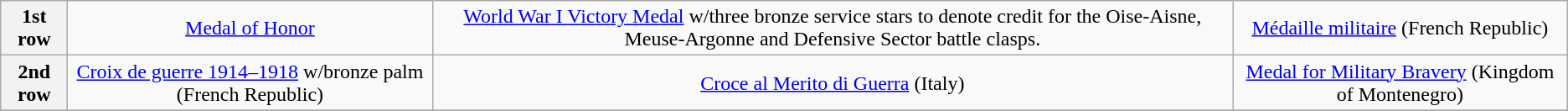<table class="wikitable">
<tr>
<th>1st row</th>
<td colspan="3" style="text-align:center;"><a href='#'>Medal of Honor</a></td>
<td colspan="3" style="text-align:center;"><a href='#'>World War I Victory Medal</a> w/three bronze service stars to denote credit for the Oise-Aisne, Meuse-Argonne and Defensive Sector battle clasps.</td>
<td colspan="3" style="text-align:center;"><a href='#'>Médaille militaire</a> (French Republic)</td>
</tr>
<tr>
<th>2nd row</th>
<td colspan="3" style="text-align:center;"><a href='#'>Croix de guerre 1914–1918</a> w/bronze palm (French Republic)</td>
<td colspan="3" style="text-align:center;"><a href='#'>Croce al Merito di Guerra</a> (Italy)</td>
<td colspan="3" style="text-align:center;"><a href='#'>Medal for Military Bravery</a> (Kingdom of Montenegro)</td>
</tr>
<tr>
</tr>
<tr>
</tr>
</table>
